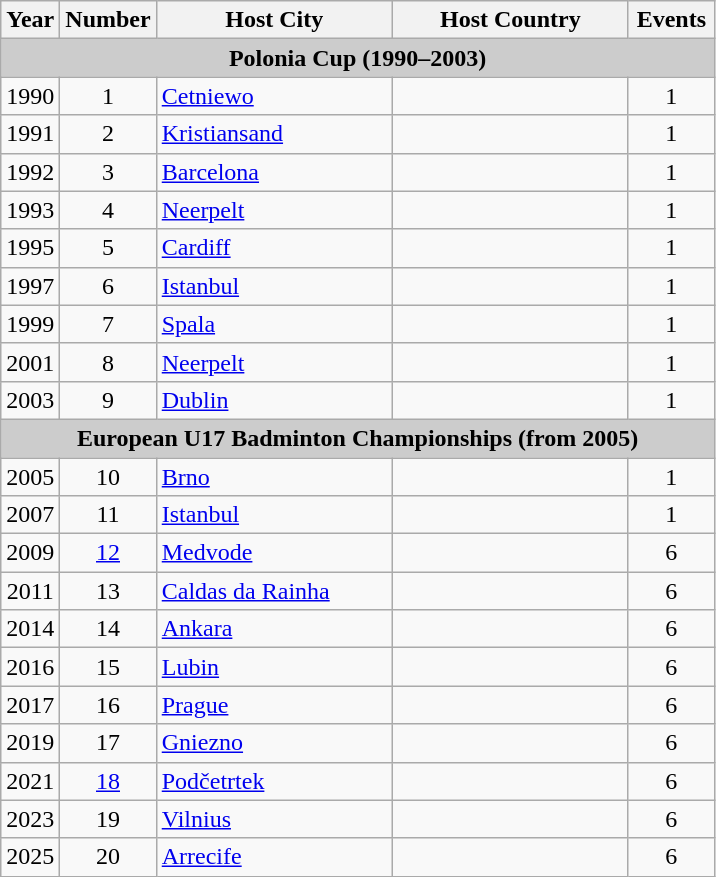<table class="wikitable" style="font-size:100%">
<tr>
<th width=30>Year</th>
<th width=30>Number</th>
<th width=150>Host City</th>
<th width=150>Host Country</th>
<th width=50>Events</th>
</tr>
<tr>
<td colspan="5" bgcolor="#cccccc"align=center><strong>Polonia Cup (1990–2003)</strong></td>
</tr>
<tr>
<td align=center>1990</td>
<td align=center>1</td>
<td><a href='#'>Cetniewo</a></td>
<td></td>
<td align=center>1</td>
</tr>
<tr>
<td align=center>1991</td>
<td align=center>2</td>
<td><a href='#'>Kristiansand</a></td>
<td></td>
<td align=center>1</td>
</tr>
<tr>
<td align=center>1992</td>
<td align=center>3</td>
<td><a href='#'>Barcelona</a></td>
<td></td>
<td align=center>1</td>
</tr>
<tr>
<td align=center>1993</td>
<td align=center>4</td>
<td><a href='#'>Neerpelt</a></td>
<td></td>
<td align=center>1</td>
</tr>
<tr>
<td align=center>1995</td>
<td align=center>5</td>
<td><a href='#'>Cardiff</a></td>
<td></td>
<td align=center>1</td>
</tr>
<tr>
<td align=center>1997</td>
<td align=center>6</td>
<td><a href='#'>Istanbul</a></td>
<td></td>
<td align=center>1</td>
</tr>
<tr>
<td align=center>1999</td>
<td align=center>7</td>
<td><a href='#'>Spala</a></td>
<td></td>
<td align=center>1</td>
</tr>
<tr>
<td align=center>2001</td>
<td align=center>8</td>
<td><a href='#'>Neerpelt</a></td>
<td></td>
<td align=center>1</td>
</tr>
<tr>
<td align=center>2003</td>
<td align=center>9</td>
<td><a href='#'>Dublin</a></td>
<td></td>
<td align=center>1</td>
</tr>
<tr>
<td colspan="5" bgcolor="#cccccc"align=center><strong>European U17 Badminton Championships (from 2005)</strong></td>
</tr>
<tr>
<td align=center>2005</td>
<td align=center>10</td>
<td><a href='#'>Brno</a></td>
<td></td>
<td align=center>1</td>
</tr>
<tr>
<td align=center>2007</td>
<td align=center>11</td>
<td><a href='#'>Istanbul</a></td>
<td></td>
<td align=center>1</td>
</tr>
<tr>
<td align=center>2009</td>
<td align=center><a href='#'>12</a></td>
<td><a href='#'>Medvode</a></td>
<td></td>
<td align=center>6</td>
</tr>
<tr>
<td align=center>2011</td>
<td align=center>13</td>
<td><a href='#'>Caldas da Rainha</a></td>
<td></td>
<td align=center>6</td>
</tr>
<tr>
<td align=center>2014</td>
<td align=center>14</td>
<td><a href='#'>Ankara</a></td>
<td></td>
<td align=center>6</td>
</tr>
<tr>
<td align=center>2016</td>
<td align=center>15</td>
<td><a href='#'>Lubin</a></td>
<td></td>
<td align=center>6</td>
</tr>
<tr>
<td align=center>2017</td>
<td align=center>16</td>
<td><a href='#'>Prague</a></td>
<td></td>
<td align=center>6</td>
</tr>
<tr>
<td align=center>2019</td>
<td align=center>17</td>
<td><a href='#'>Gniezno</a></td>
<td></td>
<td align=center>6</td>
</tr>
<tr>
<td align=center>2021</td>
<td align=center><a href='#'>18</a></td>
<td><a href='#'>Podčetrtek</a></td>
<td></td>
<td align=center>6</td>
</tr>
<tr>
<td align=center>2023</td>
<td align=center>19</td>
<td><a href='#'>Vilnius</a></td>
<td></td>
<td align=center>6</td>
</tr>
<tr>
<td align=center>2025</td>
<td align=center>20</td>
<td><a href='#'>Arrecife</a></td>
<td></td>
<td align=center>6</td>
</tr>
</table>
